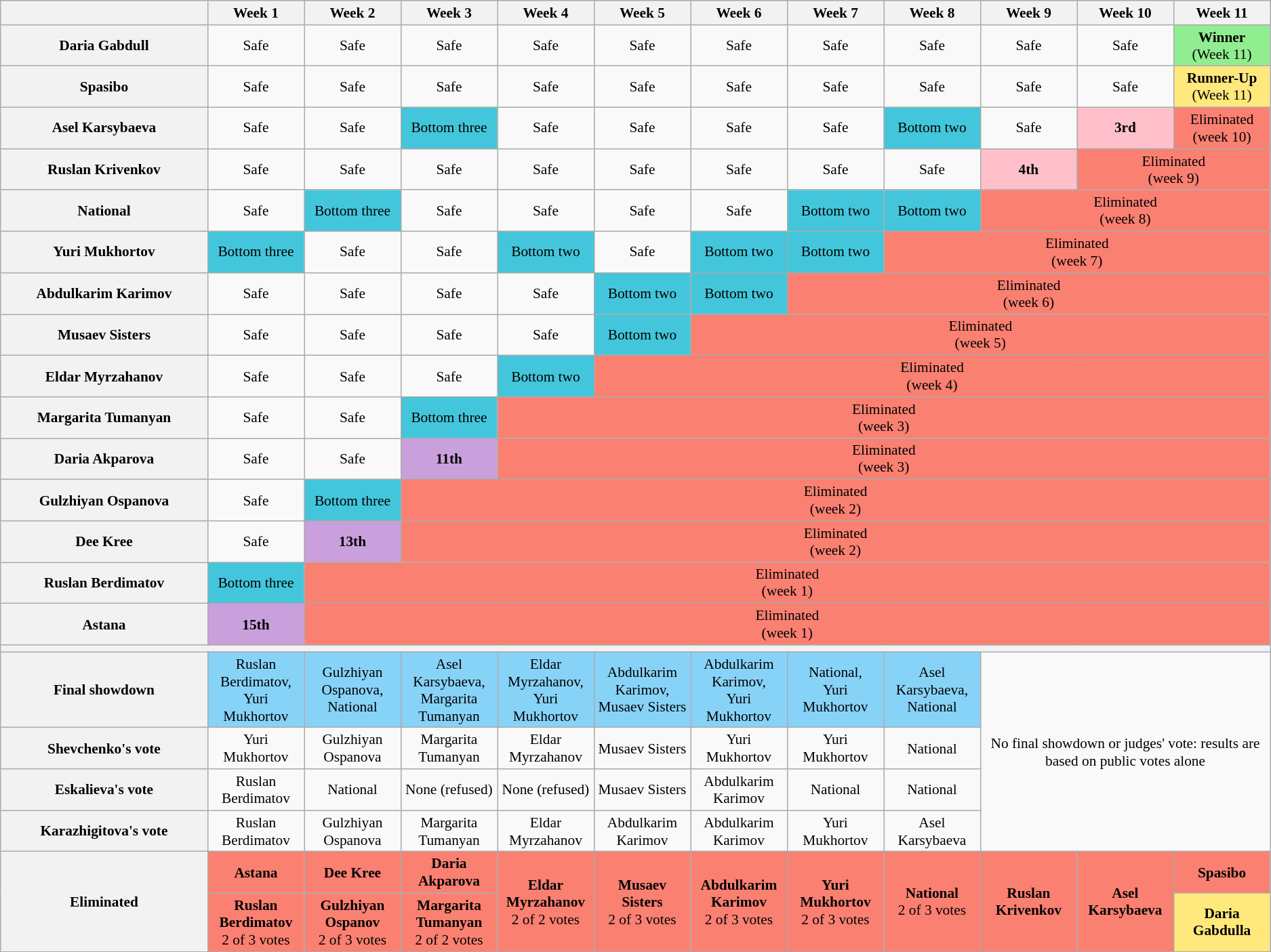<table class="wikitable" style="text-align:center; font-size:89%">
<tr>
<th style="width:15%" scope="col"></th>
<th style="width:7%" scope="col">Week 1</th>
<th style="width:7%" scope="col">Week 2</th>
<th style="width:7%" scope="col">Week 3</th>
<th style="width:7%" scope="col">Week 4</th>
<th style="width:7%" scope="col">Week 5</th>
<th style="width:7%" scope="col">Week 6</th>
<th style="width:7%" scope="col">Week 7</th>
<th style="width:7%" scope="col">Week 8</th>
<th style="width:7%" scope="col">Week 9</th>
<th style="width:7%" scope="col">Week 10</th>
<th style="width:7%" scope="col">Week 11</th>
</tr>
<tr>
<th scope="row">Daria Gabdull</th>
<td>Safe</td>
<td>Safe</td>
<td>Safe</td>
<td>Safe</td>
<td>Safe</td>
<td>Safe</td>
<td>Safe</td>
<td>Safe</td>
<td>Safe</td>
<td>Safe</td>
<td style="background:lightgreen"><strong>Winner</strong><br>(Week 11)</td>
</tr>
<tr>
<th scope="row">Spasibo</th>
<td>Safe</td>
<td>Safe</td>
<td>Safe</td>
<td>Safe</td>
<td>Safe</td>
<td>Safe</td>
<td>Safe</td>
<td>Safe</td>
<td>Safe</td>
<td>Safe</td>
<td style="background:#FFE87C"><strong>Runner-Up</strong><br>(Week 11)</td>
</tr>
<tr>
<th scope="row">Asel Karsybaeva</th>
<td>Safe</td>
<td>Safe</td>
<td style="background:#43C6DB">Bottom three</td>
<td>Safe</td>
<td>Safe</td>
<td>Safe</td>
<td>Safe</td>
<td style="background:#43C6DB">Bottom two</td>
<td>Safe</td>
<td style="background:pink"><strong>3rd</strong><br></td>
<td style="background:salmon">Eliminated<br>(week 10)</td>
</tr>
<tr>
<th scope="row">Ruslan Krivenkov</th>
<td>Safe</td>
<td>Safe</td>
<td>Safe</td>
<td>Safe</td>
<td>Safe</td>
<td>Safe</td>
<td>Safe</td>
<td>Safe</td>
<td style="background:pink"><strong>4th</strong><br></td>
<td colspan="2" style="background:salmon">Eliminated<br>(week 9)</td>
</tr>
<tr>
<th scope="row">National</th>
<td>Safe</td>
<td style="background:#43C6DB">Bottom three</td>
<td>Safe</td>
<td>Safe</td>
<td>Safe</td>
<td>Safe</td>
<td style="background:#43C6DB">Bottom two</td>
<td style="background:#43C6DB">Bottom two</td>
<td colspan="3" style="background:salmon">Eliminated<br>(week 8)</td>
</tr>
<tr>
<th scope="row">Yuri Mukhortov</th>
<td style="background:#43C6DB">Bottom three</td>
<td>Safe</td>
<td>Safe</td>
<td style="background:#43C6DB">Bottom two</td>
<td>Safe</td>
<td style="background:#43C6DB">Bottom two</td>
<td style="background:#43C6DB">Bottom two</td>
<td colspan="4" style="background:salmon">Eliminated<br>(week 7)</td>
</tr>
<tr>
<th scope="row">Abdulkarim Karimov</th>
<td>Safe</td>
<td>Safe</td>
<td>Safe</td>
<td>Safe</td>
<td style="background:#43C6DB">Bottom two</td>
<td style="background:#43C6DB">Bottom two</td>
<td colspan="5" style="background:salmon">Eliminated<br>(week 6)</td>
</tr>
<tr>
<th scope="row">Musaev Sisters</th>
<td>Safe</td>
<td>Safe</td>
<td>Safe</td>
<td>Safe</td>
<td style="background:#43C6DB">Bottom two</td>
<td colspan="6" style="background:salmon">Eliminated<br>(week 5)</td>
</tr>
<tr>
<th scope="row">Eldar Myrzahanov</th>
<td>Safe</td>
<td>Safe</td>
<td>Safe</td>
<td style="background:#43C6DB">Bottom two</td>
<td colspan="7" style="background:salmon">Eliminated<br>(week 4)</td>
</tr>
<tr>
<th scope="row">Margarita Tumanyan</th>
<td>Safe</td>
<td>Safe</td>
<td style="background:#43C6DB">Bottom three</td>
<td colspan="8" style="background:salmon">Eliminated<br>(week 3)</td>
</tr>
<tr>
<th scope="row">Daria Akparova</th>
<td>Safe</td>
<td>Safe</td>
<td style="background:#C9A0DC;"><strong>11th</strong></td>
<td colspan="8" style="background:salmon">Eliminated<br>(week 3)</td>
</tr>
<tr>
<th scope="row">Gulzhiyan Ospanova</th>
<td>Safe</td>
<td style="background:#43C6DB">Bottom three</td>
<td colspan="9" style="background:salmon">Eliminated<br>(week 2)</td>
</tr>
<tr>
<th scope="row">Dee Kree</th>
<td>Safe</td>
<td style="background:#C9A0DC;"><strong>13th</strong></td>
<td colspan="9" style="background:salmon">Eliminated<br>(week 2)</td>
</tr>
<tr>
<th scope="row">Ruslan Berdimatov</th>
<td style="background:#43C6DB">Bottom three</td>
<td colspan="10" style="background:salmon">Eliminated<br>(week 1)</td>
</tr>
<tr>
<th scope="row">Astana</th>
<td style="background:#C9A0DC;"><strong>15th</strong></td>
<td colspan="10" style="background:salmon">Eliminated<br>(week 1)</td>
</tr>
<tr>
<th colspan="12"></th>
</tr>
<tr>
<th scope="row">Final showdown</th>
<td style="background:#87D3F8">Ruslan Berdimatov,<br>Yuri Mukhortov</td>
<td style="background:#87D3F8">Gulzhiyan Ospanova,<br>National</td>
<td style="background:#87D3F8">Asel Karsybaeva,<br>Margarita Tumanyan</td>
<td style="background:#87D3F8">Eldar Myrzahanov,<br>Yuri Mukhortov</td>
<td style="background:#87D3F8">Abdulkarim Karimov,<br>Musaev Sisters</td>
<td style="background:#87D3F8">Abdulkarim Karimov,<br>Yuri Mukhortov</td>
<td style="background:#87D3F8">National,<br>Yuri Mukhortov</td>
<td style="background:#87D3F8">Asel Karsybaeva,<br>National</td>
<td rowspan="4" colspan="3">No final showdown or judges' vote: results are based on public votes alone</td>
</tr>
<tr>
<th scope="row">Shevchenko's vote</th>
<td>Yuri Mukhortov</td>
<td>Gulzhiyan Ospanova</td>
<td>Margarita Tumanyan</td>
<td>Eldar Myrzahanov</td>
<td>Musaev Sisters</td>
<td>Yuri Mukhortov</td>
<td>Yuri Mukhortov</td>
<td>National</td>
</tr>
<tr>
<th scope="row">Eskalieva's vote</th>
<td>Ruslan Berdimatov</td>
<td>National</td>
<td>None (refused)</td>
<td>None (refused)</td>
<td>Musaev Sisters</td>
<td>Abdulkarim Karimov</td>
<td>National</td>
<td>National</td>
</tr>
<tr>
<th scope="row">Karazhigitova's vote</th>
<td>Ruslan Berdimatov</td>
<td>Gulzhiyan Ospanova</td>
<td>Margarita Tumanyan</td>
<td>Eldar Myrzahanov</td>
<td>Abdulkarim Karimov</td>
<td>Abdulkarim Karimov</td>
<td>Yuri Mukhortov</td>
<td>Asel Karsybaeva</td>
</tr>
<tr>
<th scope="row" rowspan="2">Eliminated</th>
<td style="background:salmon;"><strong>Astana</strong></td>
<td style="background:salmon;"><strong>Dee Kree</strong></td>
<td style="background:salmon;"><strong>Daria Akparova</strong></td>
<td style="background:salmon;" rowspan="2"><strong>Eldar Myrzahanov</strong><br>2 of 2 votes</td>
<td style="background:salmon;" rowspan="2"><strong>Musaev Sisters</strong><br>2 of 3 votes</td>
<td style="background:salmon;" rowspan="2"><strong>Abdulkarim Karimov</strong><br>2 of 3 votes</td>
<td style="background:salmon;" rowspan="2"><strong>Yuri Mukhortov</strong><br>2 of 3 votes</td>
<td style="background:salmon;" rowspan="2"><strong>National</strong><br>2 of 3 votes</td>
<td style="background:salmon; width:5%;" rowspan="2"><strong>Ruslan Krivenkov</strong></td>
<td style="background:salmon;" rowspan="2"><strong>Asel Karsybaeva</strong></td>
<td style="background:salmon;"><strong>Spasibo</strong></td>
</tr>
<tr>
<td style="background:salmon;"><strong>Ruslan Berdimatov</strong><br>2 of 3 votes</td>
<td style="background:salmon;"><strong>Gulzhiyan Ospanov</strong><br>2 of 3 votes</td>
<td style="background:salmon;"><strong>Margarita Tumanyan</strong><br>2 of 2 votes</td>
<td style="width:5%; background:#FFE87C;"><strong>Daria Gabdulla</strong><br></td>
</tr>
<tr>
</tr>
</table>
